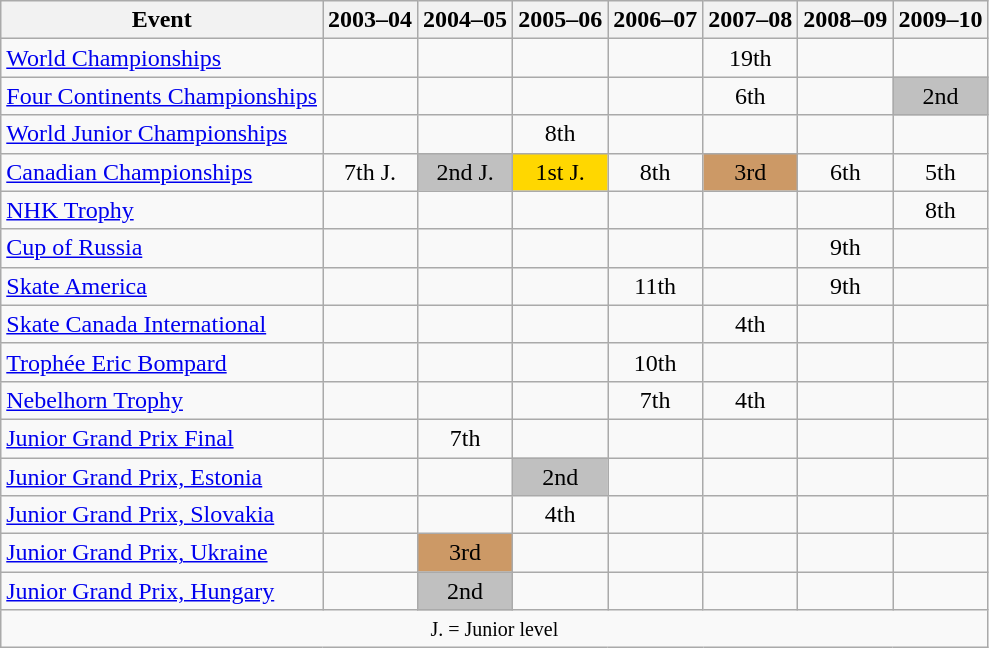<table class="wikitable" style="text-align:center">
<tr>
<th>Event</th>
<th>2003–04</th>
<th>2004–05</th>
<th>2005–06</th>
<th>2006–07</th>
<th>2007–08</th>
<th>2008–09</th>
<th>2009–10</th>
</tr>
<tr>
<td align=left><a href='#'>World Championships</a></td>
<td></td>
<td></td>
<td></td>
<td></td>
<td>19th</td>
<td></td>
<td></td>
</tr>
<tr>
<td align=left><a href='#'>Four Continents Championships</a></td>
<td></td>
<td></td>
<td></td>
<td></td>
<td>6th</td>
<td></td>
<td bgcolor=silver>2nd</td>
</tr>
<tr>
<td align=left><a href='#'>World Junior Championships</a></td>
<td></td>
<td></td>
<td>8th</td>
<td></td>
<td></td>
<td></td>
<td></td>
</tr>
<tr>
<td align=left><a href='#'>Canadian Championships</a></td>
<td>7th J.</td>
<td bgcolor=silver>2nd J.</td>
<td bgcolor=gold>1st J.</td>
<td>8th</td>
<td bgcolor=cc9966>3rd</td>
<td>6th</td>
<td>5th</td>
</tr>
<tr>
<td align=left><a href='#'>NHK Trophy</a></td>
<td></td>
<td></td>
<td></td>
<td></td>
<td></td>
<td></td>
<td>8th</td>
</tr>
<tr>
<td align=left><a href='#'>Cup of Russia</a></td>
<td></td>
<td></td>
<td></td>
<td></td>
<td></td>
<td>9th</td>
<td></td>
</tr>
<tr>
<td align=left><a href='#'>Skate America</a></td>
<td></td>
<td></td>
<td></td>
<td>11th</td>
<td></td>
<td>9th</td>
<td></td>
</tr>
<tr>
<td align=left><a href='#'>Skate Canada International</a></td>
<td></td>
<td></td>
<td></td>
<td></td>
<td>4th</td>
<td></td>
<td></td>
</tr>
<tr>
<td align=left><a href='#'>Trophée Eric Bompard</a></td>
<td></td>
<td></td>
<td></td>
<td>10th</td>
<td></td>
<td></td>
<td></td>
</tr>
<tr>
<td align=left><a href='#'>Nebelhorn Trophy</a></td>
<td></td>
<td></td>
<td></td>
<td>7th</td>
<td>4th</td>
<td></td>
<td></td>
</tr>
<tr>
<td align=left><a href='#'>Junior Grand Prix Final</a></td>
<td></td>
<td>7th</td>
<td></td>
<td></td>
<td></td>
<td></td>
<td></td>
</tr>
<tr>
<td align=left><a href='#'>Junior Grand Prix, Estonia</a></td>
<td></td>
<td></td>
<td bgcolor=silver>2nd</td>
<td></td>
<td></td>
<td></td>
<td></td>
</tr>
<tr>
<td align=left><a href='#'>Junior Grand Prix, Slovakia</a></td>
<td></td>
<td></td>
<td>4th</td>
<td></td>
<td></td>
<td></td>
<td></td>
</tr>
<tr>
<td align=left><a href='#'>Junior Grand Prix, Ukraine</a></td>
<td></td>
<td bgcolor=cc9966>3rd</td>
<td></td>
<td></td>
<td></td>
<td></td>
<td></td>
</tr>
<tr>
<td align=left><a href='#'>Junior Grand Prix, Hungary</a></td>
<td></td>
<td bgcolor=silver>2nd</td>
<td></td>
<td></td>
<td></td>
<td></td>
<td></td>
</tr>
<tr>
<td colspan=8 align=center><small> J. = Junior level </small></td>
</tr>
</table>
